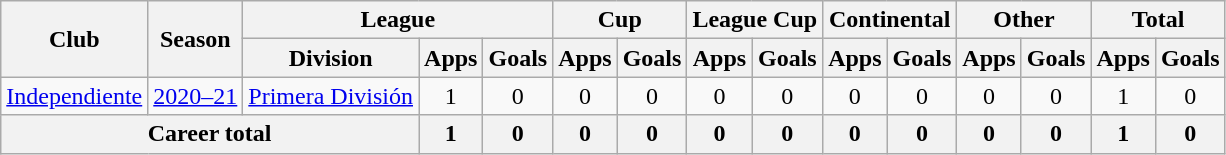<table class="wikitable" style="text-align:center">
<tr>
<th rowspan="2">Club</th>
<th rowspan="2">Season</th>
<th colspan="3">League</th>
<th colspan="2">Cup</th>
<th colspan="2">League Cup</th>
<th colspan="2">Continental</th>
<th colspan="2">Other</th>
<th colspan="2">Total</th>
</tr>
<tr>
<th>Division</th>
<th>Apps</th>
<th>Goals</th>
<th>Apps</th>
<th>Goals</th>
<th>Apps</th>
<th>Goals</th>
<th>Apps</th>
<th>Goals</th>
<th>Apps</th>
<th>Goals</th>
<th>Apps</th>
<th>Goals</th>
</tr>
<tr>
<td rowspan="1"><a href='#'>Independiente</a></td>
<td><a href='#'>2020–21</a></td>
<td rowspan="1"><a href='#'>Primera División</a></td>
<td>1</td>
<td>0</td>
<td>0</td>
<td>0</td>
<td>0</td>
<td>0</td>
<td>0</td>
<td>0</td>
<td>0</td>
<td>0</td>
<td>1</td>
<td>0</td>
</tr>
<tr>
<th colspan="3">Career total</th>
<th>1</th>
<th>0</th>
<th>0</th>
<th>0</th>
<th>0</th>
<th>0</th>
<th>0</th>
<th>0</th>
<th>0</th>
<th>0</th>
<th>1</th>
<th>0</th>
</tr>
</table>
